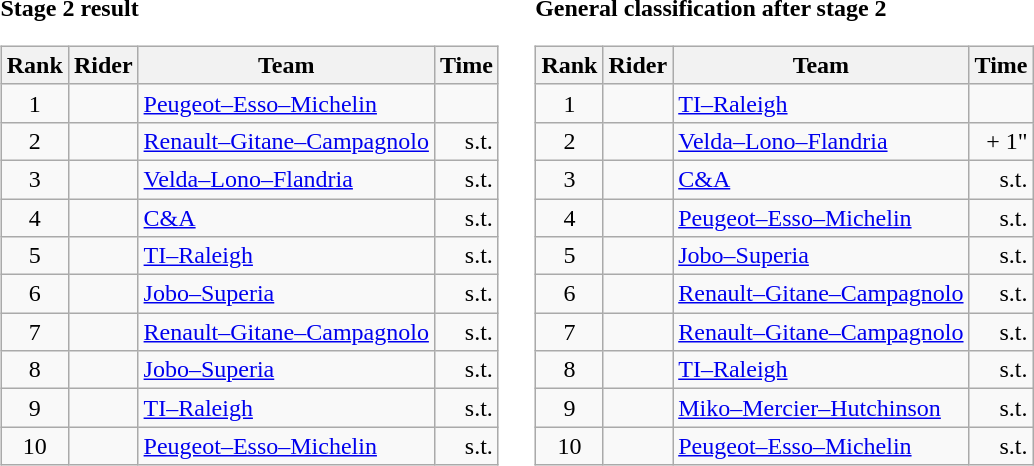<table>
<tr>
<td><strong>Stage 2 result</strong><br><table class="wikitable">
<tr>
<th scope="col">Rank</th>
<th scope="col">Rider</th>
<th scope="col">Team</th>
<th scope="col">Time</th>
</tr>
<tr>
<td style="text-align:center;">1</td>
<td></td>
<td><a href='#'>Peugeot–Esso–Michelin</a></td>
<td style="text-align:right;"></td>
</tr>
<tr>
<td style="text-align:center;">2</td>
<td></td>
<td><a href='#'>Renault–Gitane–Campagnolo</a></td>
<td style="text-align:right;">s.t.</td>
</tr>
<tr>
<td style="text-align:center;">3</td>
<td></td>
<td><a href='#'>Velda–Lono–Flandria</a></td>
<td style="text-align:right;">s.t.</td>
</tr>
<tr>
<td style="text-align:center;">4</td>
<td></td>
<td><a href='#'>C&A</a></td>
<td style="text-align:right;">s.t.</td>
</tr>
<tr>
<td style="text-align:center;">5</td>
<td></td>
<td><a href='#'>TI–Raleigh</a></td>
<td style="text-align:right;">s.t.</td>
</tr>
<tr>
<td style="text-align:center;">6</td>
<td></td>
<td><a href='#'>Jobo–Superia</a></td>
<td style="text-align:right;">s.t.</td>
</tr>
<tr>
<td style="text-align:center;">7</td>
<td></td>
<td><a href='#'>Renault–Gitane–Campagnolo</a></td>
<td style="text-align:right;">s.t.</td>
</tr>
<tr>
<td style="text-align:center;">8</td>
<td></td>
<td><a href='#'>Jobo–Superia</a></td>
<td style="text-align:right;">s.t.</td>
</tr>
<tr>
<td style="text-align:center;">9</td>
<td></td>
<td><a href='#'>TI–Raleigh</a></td>
<td style="text-align:right;">s.t.</td>
</tr>
<tr>
<td style="text-align:center;">10</td>
<td></td>
<td><a href='#'>Peugeot–Esso–Michelin</a></td>
<td style="text-align:right;">s.t.</td>
</tr>
</table>
</td>
<td></td>
<td><strong>General classification after stage 2</strong><br><table class="wikitable">
<tr>
<th scope="col">Rank</th>
<th scope="col">Rider</th>
<th scope="col">Team</th>
<th scope="col">Time</th>
</tr>
<tr>
<td style="text-align:center;">1</td>
<td> </td>
<td><a href='#'>TI–Raleigh</a></td>
<td style="text-align:right;"></td>
</tr>
<tr>
<td style="text-align:center;">2</td>
<td></td>
<td><a href='#'>Velda–Lono–Flandria</a></td>
<td style="text-align:right;">+ 1"</td>
</tr>
<tr>
<td style="text-align:center;">3</td>
<td></td>
<td><a href='#'>C&A</a></td>
<td style="text-align:right;">s.t.</td>
</tr>
<tr>
<td style="text-align:center;">4</td>
<td></td>
<td><a href='#'>Peugeot–Esso–Michelin</a></td>
<td style="text-align:right;">s.t.</td>
</tr>
<tr>
<td style="text-align:center;">5</td>
<td></td>
<td><a href='#'>Jobo–Superia</a></td>
<td style="text-align:right;">s.t.</td>
</tr>
<tr>
<td style="text-align:center;">6</td>
<td></td>
<td><a href='#'>Renault–Gitane–Campagnolo</a></td>
<td style="text-align:right;">s.t.</td>
</tr>
<tr>
<td style="text-align:center;">7</td>
<td></td>
<td><a href='#'>Renault–Gitane–Campagnolo</a></td>
<td style="text-align:right;">s.t.</td>
</tr>
<tr>
<td style="text-align:center;">8</td>
<td></td>
<td><a href='#'>TI–Raleigh</a></td>
<td style="text-align:right;">s.t.</td>
</tr>
<tr>
<td style="text-align:center;">9</td>
<td></td>
<td><a href='#'>Miko–Mercier–Hutchinson</a></td>
<td style="text-align:right;">s.t.</td>
</tr>
<tr>
<td style="text-align:center;">10</td>
<td></td>
<td><a href='#'>Peugeot–Esso–Michelin</a></td>
<td style="text-align:right;">s.t.</td>
</tr>
</table>
</td>
</tr>
</table>
